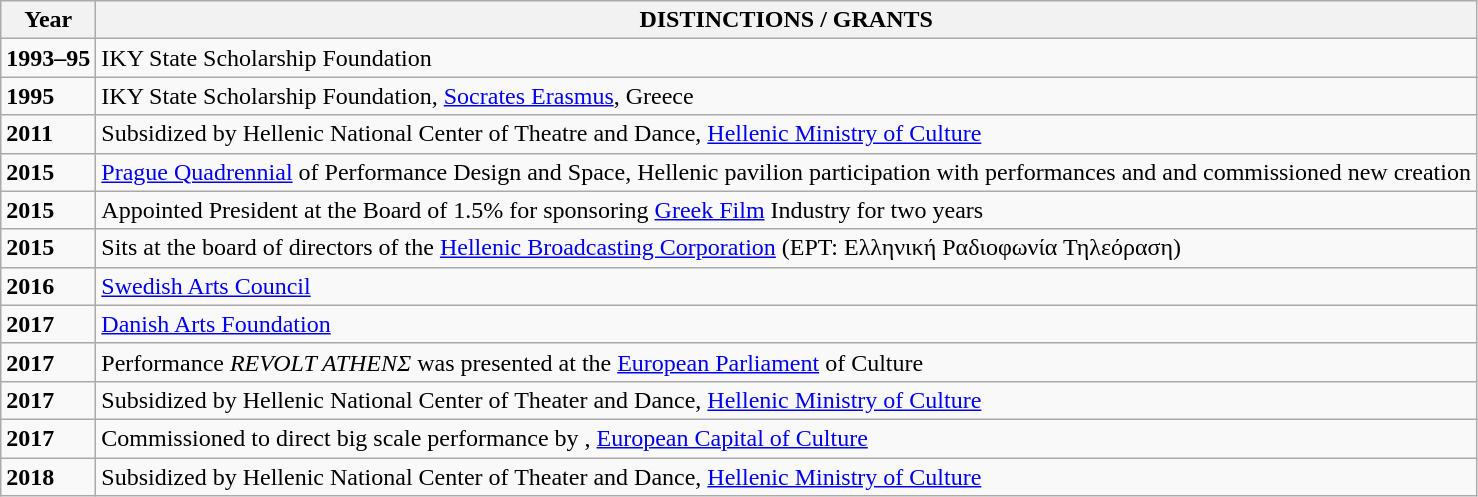<table class="wikitable">
<tr>
<th>Year</th>
<th>DISTINCTIONS / GRANTS</th>
</tr>
<tr>
<td><strong>1993–95</strong></td>
<td>IKY State Scholarship Foundation</td>
</tr>
<tr>
<td><strong>1995</strong></td>
<td>IKY State Scholarship Foundation, <a href='#'>Socrates Erasmus</a>, Greece</td>
</tr>
<tr>
<td><strong>2011</strong></td>
<td>Subsidized by Hellenic National Center of Theatre and Dance, <a href='#'>Hellenic Ministry of Culture</a></td>
</tr>
<tr>
<td><strong>2015</strong></td>
<td><a href='#'>Prague Quadrennial</a> of Performance Design and Space, Hellenic pavilion participation with performances <em></em> and <em></em> and commissioned new creation</td>
</tr>
<tr>
<td><strong>2015</strong></td>
<td>Appointed President at the Board of 1.5% for sponsoring <a href='#'>Greek Film</a> Industry for two years</td>
</tr>
<tr>
<td><strong>2015</strong></td>
<td>Sits at the board of directors of the <a href='#'>Hellenic Broadcasting Corporation</a> (ΕΡΤ: Ελληνική Ραδιοφωνία Τηλεόραση)</td>
</tr>
<tr>
<td><strong>2016</strong></td>
<td><a href='#'>Swedish Arts Council</a></td>
</tr>
<tr>
<td><strong>2017</strong></td>
<td><a href='#'>Danish Arts Foundation</a></td>
</tr>
<tr>
<td><strong>2017</strong></td>
<td>Performance <em>REVOLT ATHENΣ</em> was presented at the <a href='#'>European Parliament</a> of Culture</td>
</tr>
<tr>
<td><strong>2017</strong></td>
<td>Subsidized by Hellenic National Center of Theater and Dance, <a href='#'>Hellenic Ministry of Culture</a></td>
</tr>
<tr>
<td><strong>2017</strong></td>
<td>Commissioned to direct big scale performance by , <a href='#'>European Capital of Culture</a></td>
</tr>
<tr>
<td><strong>2018</strong></td>
<td>Subsidized by Hellenic National Center of Theater and Dance, <a href='#'>Hellenic Ministry of Culture</a></td>
</tr>
</table>
